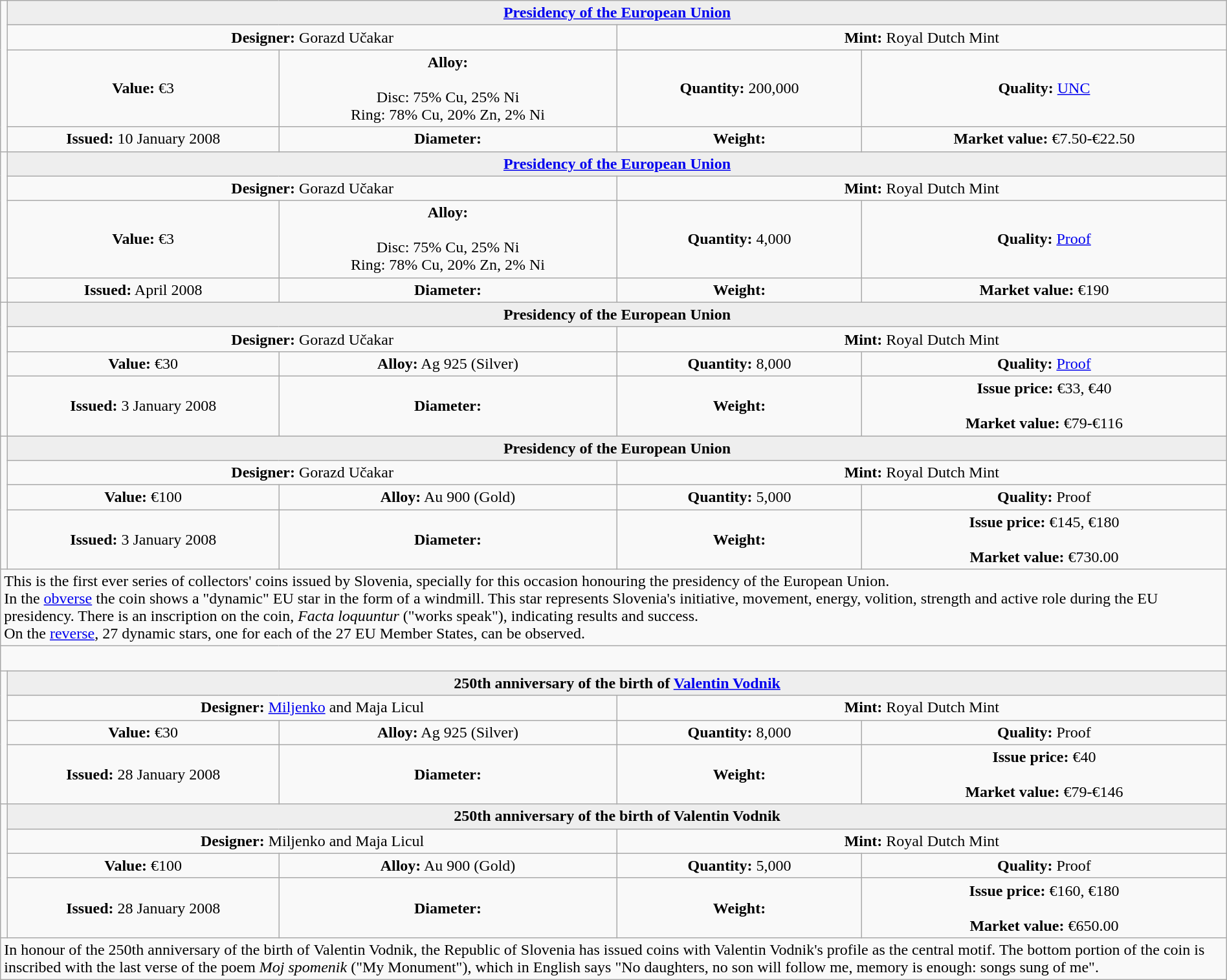<table class="wikitable" style="width:100%;">
<tr>
<td rowspan="4"  style="text-align:center; width:330px; white-space:nowrap;"></td>
<th colspan="4"  style="text-align:center; background:#eee;"><a href='#'>Presidency of the European Union</a></th>
</tr>
<tr style="text-align:center;">
<td colspan="2"  style="width:50%; "><strong>Designer:</strong> Gorazd Učakar</td>
<td colspan="2"  style="width:50%; "><strong>Mint:</strong> Royal Dutch Mint</td>
</tr>
<tr>
<td align=center><strong>Value:</strong> €3</td>
<td align=center><strong>Alloy:</strong><br><br>Disc: 75% Cu, 25% Ni <br>
Ring: 78% Cu, 20% Zn, 2% Ni</td>
<td align=center><strong>Quantity:</strong> 200,000</td>
<td align=center><strong>Quality:</strong> <a href='#'>UNC</a></td>
</tr>
<tr>
<td align=center><strong>Issued:</strong> 10 January 2008</td>
<td align=center><strong>Diameter:</strong> </td>
<td align=center><strong>Weight:</strong> </td>
<td align=center><strong>Market value:</strong> €7.50-€22.50</td>
</tr>
<tr>
<td rowspan="4"  style="text-align:center; width:330px; white-space:nowrap;"></td>
<th colspan="4"  style="text-align:center; background:#eee;"><a href='#'>Presidency of the European Union</a></th>
</tr>
<tr style="text-align:center;">
<td colspan="2"  style="width:50%; "><strong>Designer:</strong> Gorazd Učakar</td>
<td colspan="2"  style="width:50%; "><strong>Mint:</strong> Royal Dutch Mint</td>
</tr>
<tr>
<td align=center><strong>Value:</strong> €3</td>
<td align=center><strong>Alloy:</strong><br><br>Disc: 75% Cu, 25% Ni <br>
Ring: 78% Cu, 20% Zn, 2% Ni</td>
<td align=center><strong>Quantity:</strong> 4,000</td>
<td align=center><strong>Quality:</strong> <a href='#'>Proof</a></td>
</tr>
<tr>
<td align=center><strong>Issued:</strong> April 2008</td>
<td align=center><strong>Diameter:</strong> </td>
<td align=center><strong>Weight:</strong> </td>
<td align=center><strong>Market value:</strong> €190</td>
</tr>
<tr>
<td rowspan="4"  style="white-space:nowrap; width:330px; text-align:center;"></td>
<th colspan="4"  style="text-align:center; background:#eee;">Presidency of the European Union</th>
</tr>
<tr style="text-align:center;">
<td colspan="2"  style="width:50%; "><strong>Designer:</strong> Gorazd Učakar</td>
<td colspan="2"  style="width:50%; "><strong>Mint:</strong> Royal Dutch Mint</td>
</tr>
<tr>
<td align=center><strong>Value:</strong> €30</td>
<td align=center><strong>Alloy:</strong> Ag 925 (Silver)</td>
<td align=center><strong>Quantity:</strong> 8,000</td>
<td align=center><strong>Quality:</strong> <a href='#'>Proof</a></td>
</tr>
<tr>
<td align=center><strong>Issued:</strong> 3 January 2008</td>
<td align=center><strong>Diameter:</strong> </td>
<td align=center><strong>Weight:</strong> </td>
<td align=center><strong>Issue price:</strong> €33, €40 <br><br><strong>Market value:</strong> €79-€116</td>
</tr>
<tr>
<td rowspan="4"  style="text-align:center; width:330px; white-space:nowrap;"></td>
<th colspan="4"  style="text-align:center; background:#eee;">Presidency of the European Union</th>
</tr>
<tr style="text-align:center;">
<td colspan="2"  style="width:50%; "><strong>Designer:</strong> Gorazd Učakar</td>
<td colspan="2"  style="width:50%; "><strong>Mint:</strong> Royal Dutch Mint</td>
</tr>
<tr>
<td align=center><strong>Value:</strong> €100</td>
<td align=center><strong>Alloy:</strong> Au 900 (Gold)</td>
<td align=center><strong>Quantity:</strong> 5,000</td>
<td align=center><strong>Quality:</strong> Proof</td>
</tr>
<tr>
<td align=center><strong>Issued:</strong> 3 January 2008</td>
<td align=center><strong>Diameter:</strong> </td>
<td align=center><strong>Weight:</strong> </td>
<td align=center><strong>Issue price:</strong> €145, €180 <br><br><strong>Market value:</strong> €730.00</td>
</tr>
<tr>
<td colspan="5" style="text-align:left;">This is the first ever series of collectors' coins issued by Slovenia, specially for this occasion honouring the presidency of the European Union.<br>In the <a href='#'>obverse</a> the coin shows a "dynamic" EU star in the form of a windmill. This star represents Slovenia's initiative, movement, energy, volition, strength and active role during the EU presidency. There is an inscription on the coin, <em>Facta loquuntur</em> ("works speak"), indicating results and success.<br>On the <a href='#'>reverse</a>, 27 dynamic stars, one for each of the 27 EU Member States, can be observed.</td>
</tr>
<tr>
<td colspan="5" style="text-align:left;"> </td>
</tr>
<tr>
<td rowspan="4"  style="white-space:nowrap; width:330px; text-align:center;"></td>
<th colspan="4"  style="text-align:center; background:#eee;">250th anniversary of the birth of <a href='#'>Valentin Vodnik</a></th>
</tr>
<tr style="text-align:center;">
<td colspan="2"  style="width:50%; "><strong>Designer:</strong> <a href='#'>Miljenko</a> and Maja Licul</td>
<td colspan="2"  style="width:50%; "><strong>Mint:</strong> Royal Dutch Mint</td>
</tr>
<tr>
<td align=center><strong>Value:</strong> €30</td>
<td align=center><strong>Alloy:</strong> Ag 925 (Silver)</td>
<td align=center><strong>Quantity:</strong> 8,000</td>
<td align=center><strong>Quality:</strong> Proof</td>
</tr>
<tr>
<td align=center><strong>Issued:</strong> 28 January 2008</td>
<td align=center><strong>Diameter:</strong> </td>
<td align=center><strong>Weight:</strong> </td>
<td align=center><strong>Issue price:</strong> €40 <br><br><strong>Market value:</strong> €79-€146</td>
</tr>
<tr>
<td rowspan="4"  style="white-space:nowrap; width:330px; text-align:center;"></td>
<th colspan="4"  style="text-align:center; background:#eee;">250th anniversary of the birth of Valentin Vodnik</th>
</tr>
<tr style="text-align:center;">
<td colspan="2"  style="width:50%; "><strong>Designer:</strong> Miljenko and Maja Licul</td>
<td colspan="2"  style="width:50%; "><strong>Mint:</strong> Royal Dutch Mint</td>
</tr>
<tr>
<td align=center><strong>Value:</strong> €100</td>
<td align=center><strong>Alloy:</strong> Au 900 (Gold)</td>
<td align=center><strong>Quantity:</strong> 5,000</td>
<td align=center><strong>Quality:</strong> Proof</td>
</tr>
<tr>
<td align=center><strong>Issued:</strong> 28 January 2008</td>
<td align=center><strong>Diameter:</strong> </td>
<td align=center><strong>Weight:</strong> </td>
<td align=center><strong>Issue price:</strong> €160, €180 <br><br><strong>Market value:</strong> €650.00</td>
</tr>
<tr>
<td colspan="5" style="text-align:left;">In honour of the 250th anniversary of the birth of Valentin Vodnik, the Republic of Slovenia has issued coins with Valentin Vodnik's profile as the central motif. The bottom portion of the coin is inscribed with the last verse of the poem <em>Moj spomenik</em> ("My Monument"), which in English says "No daughters, no son will follow me, memory is enough: songs sung of me".</td>
</tr>
</table>
